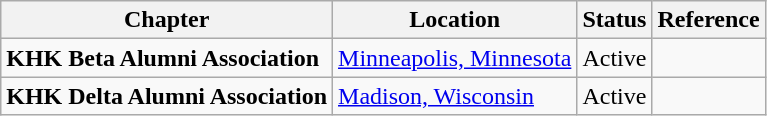<table class="wikitable">
<tr>
<th>Chapter</th>
<th>Location</th>
<th>Status</th>
<th>Reference</th>
</tr>
<tr>
<td><strong>KHK Beta Alumni Association</strong></td>
<td><a href='#'>Minneapolis, Minnesota</a></td>
<td>Active</td>
<td></td>
</tr>
<tr>
<td><strong>KHK Delta Alumni Association</strong></td>
<td><a href='#'>Madison, Wisconsin</a></td>
<td>Active</td>
<td></td>
</tr>
</table>
